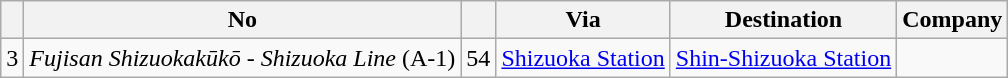<table class="wikitable">
<tr>
<th></th>
<th>No</th>
<th></th>
<th>Via</th>
<th>Destination</th>
<th>Company</th>
</tr>
<tr>
<td rowspan="1">3</td>
<td><em>Fujisan Shizuokakūkō - Shizuoka Line</em> (A-1)</td>
<td>54</td>
<td><a href='#'>Shizuoka Station</a></td>
<td><a href='#'>Shin-Shizuoka Station</a></td>
<td></td>
</tr>
</table>
